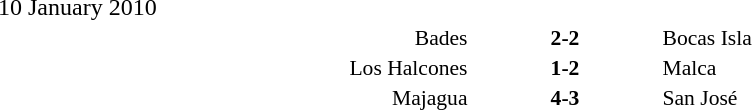<table width=100% cellspacing=1>
<tr>
<th width=25%></th>
<th width=10%></th>
<th></th>
</tr>
<tr>
<td>10 January 2010</td>
</tr>
<tr style=font-size:90%>
<td align=right>Bades</td>
<td align=center><strong>2-2</strong></td>
<td>Bocas Isla</td>
</tr>
<tr style=font-size:90%>
<td align=right>Los Halcones</td>
<td align=center><strong>1-2</strong></td>
<td>Malca</td>
</tr>
<tr style=font-size:90%>
<td align=right>Majagua</td>
<td align=center><strong>4-3</strong></td>
<td>San José</td>
</tr>
</table>
